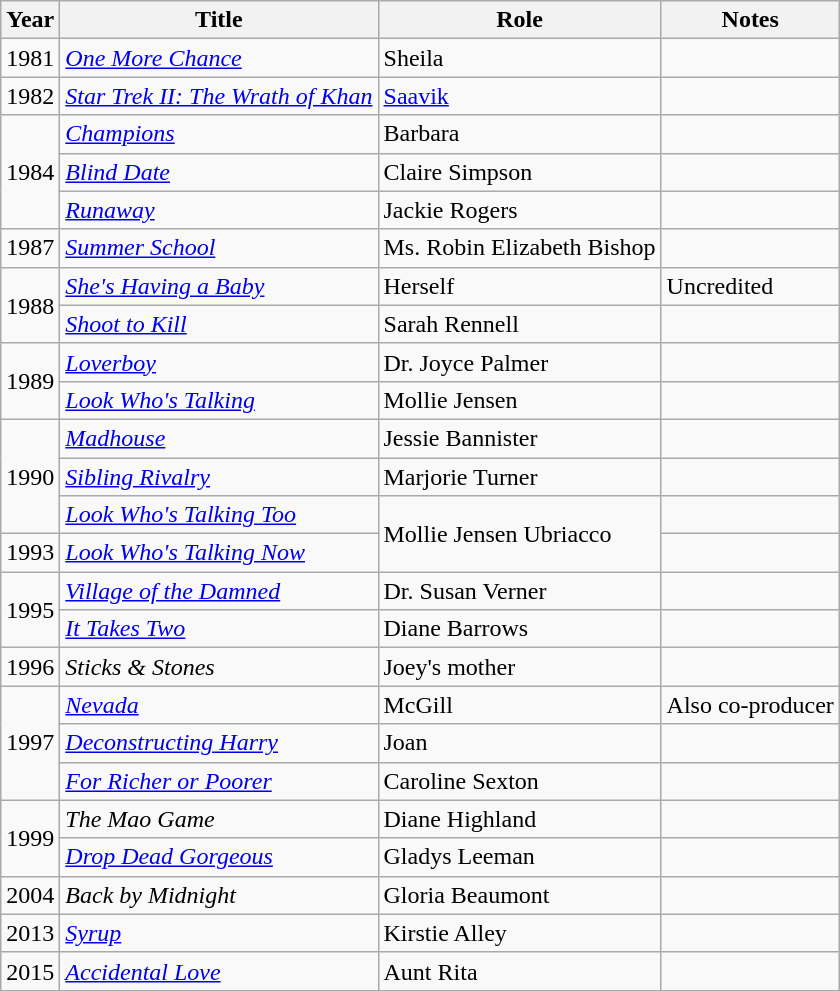<table class="wikitable sortable">
<tr>
<th scope="col">Year</th>
<th scope="col">Title</th>
<th scope="col">Role</th>
<th scope="col" class="unsortable">Notes</th>
</tr>
<tr>
<td>1981</td>
<td><em><a href='#'>One More Chance</a></em></td>
<td>Sheila</td>
<td></td>
</tr>
<tr>
<td>1982</td>
<td><em><a href='#'>Star Trek II: The Wrath of Khan</a></em></td>
<td><a href='#'>Saavik</a></td>
<td></td>
</tr>
<tr>
<td rowspan="3">1984</td>
<td><em><a href='#'>Champions</a></em></td>
<td>Barbara</td>
<td></td>
</tr>
<tr>
<td><em><a href='#'>Blind Date</a></em></td>
<td>Claire Simpson</td>
<td></td>
</tr>
<tr>
<td><em><a href='#'>Runaway</a></em></td>
<td>Jackie Rogers</td>
<td></td>
</tr>
<tr>
<td>1987</td>
<td><em><a href='#'>Summer School</a></em></td>
<td>Ms. Robin Elizabeth Bishop</td>
<td></td>
</tr>
<tr>
<td rowspan="2">1988</td>
<td><em><a href='#'>She's Having a Baby</a></em></td>
<td>Herself</td>
<td>Uncredited</td>
</tr>
<tr>
<td><em><a href='#'>Shoot to Kill</a></em></td>
<td>Sarah Rennell</td>
<td></td>
</tr>
<tr>
<td rowspan="2">1989</td>
<td><em><a href='#'>Loverboy</a></em></td>
<td>Dr. Joyce Palmer</td>
<td></td>
</tr>
<tr>
<td><em><a href='#'>Look Who's Talking</a></em></td>
<td>Mollie Jensen</td>
<td></td>
</tr>
<tr>
<td rowspan="3">1990</td>
<td><em><a href='#'>Madhouse</a></em></td>
<td>Jessie Bannister</td>
<td></td>
</tr>
<tr>
<td><em><a href='#'>Sibling Rivalry</a></em></td>
<td>Marjorie Turner</td>
<td></td>
</tr>
<tr>
<td><em><a href='#'>Look Who's Talking Too</a></em></td>
<td rowspan="2">Mollie Jensen Ubriacco</td>
<td></td>
</tr>
<tr>
<td>1993</td>
<td><em><a href='#'>Look Who's Talking Now</a></em></td>
<td></td>
</tr>
<tr>
<td rowspan="2">1995</td>
<td><em><a href='#'>Village of the Damned</a></em></td>
<td>Dr. Susan Verner</td>
<td></td>
</tr>
<tr>
<td><em><a href='#'>It Takes Two</a></em></td>
<td>Diane Barrows</td>
<td></td>
</tr>
<tr>
<td>1996</td>
<td><em>Sticks & Stones</em></td>
<td>Joey's mother</td>
<td></td>
</tr>
<tr>
<td rowspan="3">1997</td>
<td><em><a href='#'>Nevada</a></em></td>
<td>McGill</td>
<td>Also co-producer</td>
</tr>
<tr>
<td><em><a href='#'>Deconstructing Harry</a></em></td>
<td>Joan</td>
<td></td>
</tr>
<tr>
<td><em><a href='#'>For Richer or Poorer</a></em></td>
<td>Caroline Sexton</td>
<td></td>
</tr>
<tr>
<td rowspan="2">1999</td>
<td data-sort-value="Mao Game, The"><em>The Mao Game</em></td>
<td>Diane Highland</td>
<td></td>
</tr>
<tr>
<td><em><a href='#'>Drop Dead Gorgeous</a></em></td>
<td>Gladys Leeman</td>
<td></td>
</tr>
<tr>
<td>2004</td>
<td><em>Back by Midnight</em></td>
<td>Gloria Beaumont</td>
<td></td>
</tr>
<tr>
<td>2013</td>
<td><em><a href='#'>Syrup</a></em></td>
<td>Kirstie Alley</td>
<td></td>
</tr>
<tr>
<td>2015</td>
<td><em><a href='#'>Accidental Love</a></em></td>
<td>Aunt Rita</td>
<td></td>
</tr>
</table>
